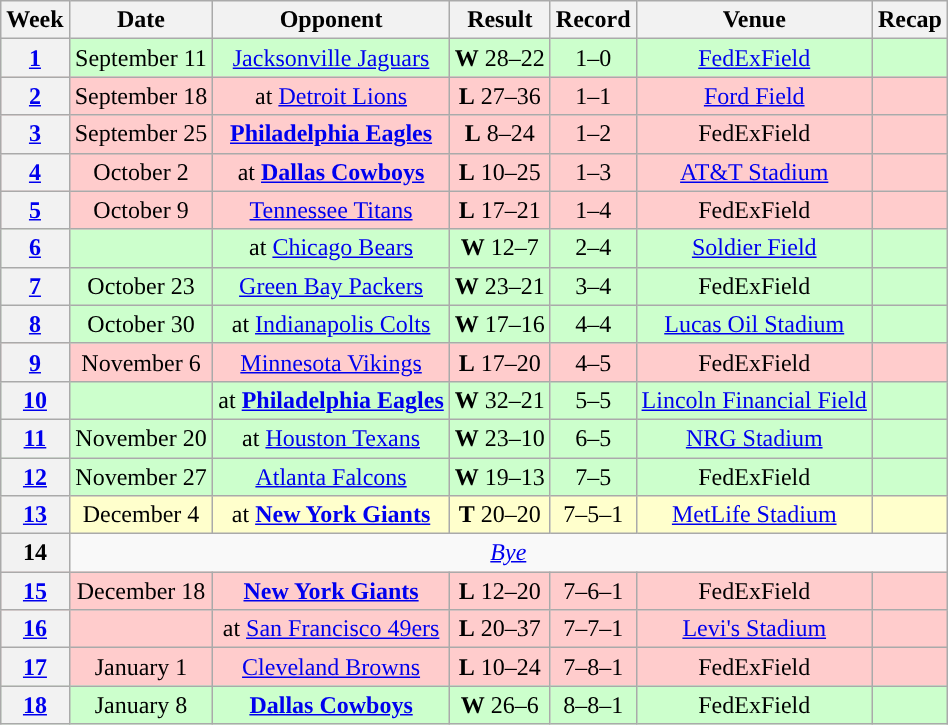<table class="wikitable" style="text-align:center">
<tr>
<th>Week</th>
<th>Date</th>
<th>Opponent</th>
<th>Result</th>
<th>Record</th>
<th>Venue</th>
<th>Recap</th>
</tr>
<tr style="background:#cfc">
<th><a href='#'>1</a></th>
<td>September 11</td>
<td><a href='#'>Jacksonville Jaguars</a></td>
<td><strong>W</strong> 28–22</td>
<td>1–0</td>
<td><a href='#'>FedExField</a></td>
<td></td>
</tr>
<tr style="background:#fcc">
<th><a href='#'>2</a></th>
<td>September 18</td>
<td>at <a href='#'>Detroit Lions</a></td>
<td><strong>L</strong> 27–36</td>
<td>1–1</td>
<td><a href='#'>Ford Field</a></td>
<td></td>
</tr>
<tr style="background:#fcc">
<th><a href='#'>3</a></th>
<td>September 25</td>
<td><strong><a href='#'>Philadelphia Eagles</a></strong></td>
<td><strong>L</strong> 8–24</td>
<td>1–2</td>
<td>FedExField</td>
<td></td>
</tr>
<tr style="background:#fcc">
<th><a href='#'>4</a></th>
<td>October 2</td>
<td>at <strong><a href='#'>Dallas Cowboys</a></strong></td>
<td><strong>L</strong> 10–25</td>
<td>1–3</td>
<td><a href='#'>AT&T Stadium</a></td>
<td></td>
</tr>
<tr style="background:#fcc">
<th><a href='#'>5</a></th>
<td>October 9</td>
<td><a href='#'>Tennessee Titans</a></td>
<td><strong>L</strong> 17–21</td>
<td>1–4</td>
<td>FedExField</td>
<td></td>
</tr>
<tr style="background:#cfc">
<th><a href='#'>6</a></th>
<td></td>
<td>at <a href='#'>Chicago Bears</a></td>
<td><strong>W</strong> 12–7</td>
<td>2–4</td>
<td><a href='#'>Soldier Field</a></td>
<td></td>
</tr>
<tr style="background:#cfc">
<th><a href='#'>7</a></th>
<td>October 23</td>
<td><a href='#'>Green Bay Packers</a></td>
<td><strong>W</strong> 23–21</td>
<td>3–4</td>
<td>FedExField</td>
<td></td>
</tr>
<tr style="background:#cfc">
<th><a href='#'>8</a></th>
<td>October 30</td>
<td>at <a href='#'>Indianapolis Colts</a></td>
<td><strong>W</strong> 17–16</td>
<td>4–4</td>
<td><a href='#'>Lucas Oil Stadium</a></td>
<td></td>
</tr>
<tr style="background:#fcc">
<th><a href='#'>9</a></th>
<td>November 6</td>
<td><a href='#'>Minnesota Vikings</a></td>
<td><strong>L</strong> 17–20</td>
<td>4–5</td>
<td>FedExField</td>
<td></td>
</tr>
<tr style="background:#cfc">
<th><a href='#'>10</a></th>
<td></td>
<td>at <strong><a href='#'>Philadelphia Eagles</a></strong></td>
<td><strong>W</strong> 32–21</td>
<td>5–5</td>
<td><a href='#'>Lincoln Financial Field</a></td>
<td></td>
</tr>
<tr style="background:#cfc">
<th><a href='#'>11</a></th>
<td>November 20</td>
<td>at <a href='#'>Houston Texans</a></td>
<td><strong>W</strong> 23–10</td>
<td>6–5</td>
<td><a href='#'>NRG Stadium</a></td>
<td></td>
</tr>
<tr style="background:#cfc">
<th><a href='#'>12</a></th>
<td>November 27</td>
<td><a href='#'>Atlanta Falcons</a></td>
<td><strong>W</strong> 19–13</td>
<td>7–5</td>
<td>FedExField</td>
<td></td>
</tr>
<tr style="background:#ffc">
<th><a href='#'>13</a></th>
<td>December 4</td>
<td>at <strong><a href='#'>New York Giants</a></strong></td>
<td><strong>T</strong> 20–20 </td>
<td>7–5–1</td>
<td><a href='#'>MetLife Stadium</a></td>
<td></td>
</tr>
<tr>
<th>14</th>
<td colspan="6"><em><a href='#'>Bye</a></em></td>
</tr>
<tr style="background:#fcc">
<th><a href='#'>15</a></th>
<td>December 18</td>
<td><strong><a href='#'>New York Giants</a></strong></td>
<td><strong>L</strong> 12–20</td>
<td>7–6–1</td>
<td>FedExField</td>
<td></td>
</tr>
<tr style="background:#fcc">
<th><a href='#'>16</a></th>
<td></td>
<td>at <a href='#'>San Francisco 49ers</a></td>
<td><strong>L</strong> 20–37</td>
<td>7–7–1</td>
<td><a href='#'>Levi's Stadium</a></td>
<td></td>
</tr>
<tr style="background:#fcc">
<th><a href='#'>17</a></th>
<td>January 1</td>
<td><a href='#'>Cleveland Browns</a></td>
<td><strong>L</strong> 10–24</td>
<td>7–8–1</td>
<td>FedExField</td>
<td></td>
</tr>
<tr style="background:#cfc">
<th><a href='#'>18</a></th>
<td>January 8</td>
<td><strong><a href='#'>Dallas Cowboys</a></strong></td>
<td><strong>W</strong> 26–6</td>
<td>8–8–1</td>
<td>FedExField</td>
<td></td>
</tr>
</table>
